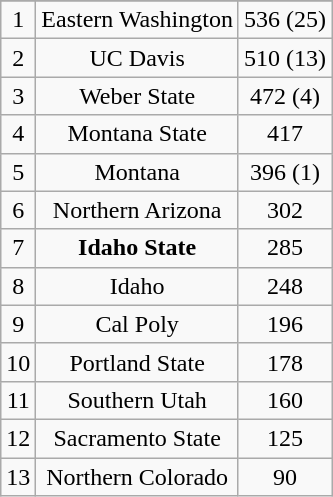<table class="wikitable" style="display: inline-table;">
<tr align="center">
</tr>
<tr align="center">
<td>1</td>
<td>Eastern Washington</td>
<td>536 (25)</td>
</tr>
<tr align="center">
<td>2</td>
<td>UC Davis</td>
<td>510 (13)</td>
</tr>
<tr align="center">
<td>3</td>
<td>Weber State</td>
<td>472 (4)</td>
</tr>
<tr align="center">
<td>4</td>
<td>Montana State</td>
<td>417</td>
</tr>
<tr align="center">
<td>5</td>
<td>Montana</td>
<td>396 (1)</td>
</tr>
<tr align="center">
<td>6</td>
<td>Northern Arizona</td>
<td>302</td>
</tr>
<tr align="center">
<td>7</td>
<td><strong>Idaho State</strong></td>
<td>285</td>
</tr>
<tr align="center">
<td>8</td>
<td>Idaho</td>
<td>248</td>
</tr>
<tr align="center">
<td>9</td>
<td>Cal Poly</td>
<td>196</td>
</tr>
<tr align="center">
<td>10</td>
<td>Portland State</td>
<td>178</td>
</tr>
<tr align="center">
<td>11</td>
<td>Southern Utah</td>
<td>160</td>
</tr>
<tr align="center">
<td>12</td>
<td>Sacramento State</td>
<td>125</td>
</tr>
<tr align="center">
<td>13</td>
<td>Northern Colorado</td>
<td>90</td>
</tr>
</table>
